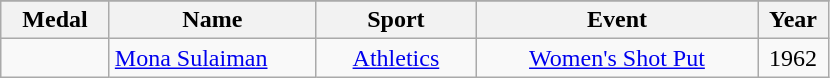<table class="wikitable"  style="font-size:100%;  text-align:center;">
<tr>
</tr>
<tr>
<th width="65">Medal</th>
<th width="130">Name</th>
<th width="100">Sport</th>
<th width="180">Event</th>
<th width="40">Year</th>
</tr>
<tr>
<td></td>
<td align=left><a href='#'>Mona Sulaiman</a></td>
<td><a href='#'>Athletics</a></td>
<td><a href='#'>Women's Shot Put</a></td>
<td>1962</td>
</tr>
</table>
